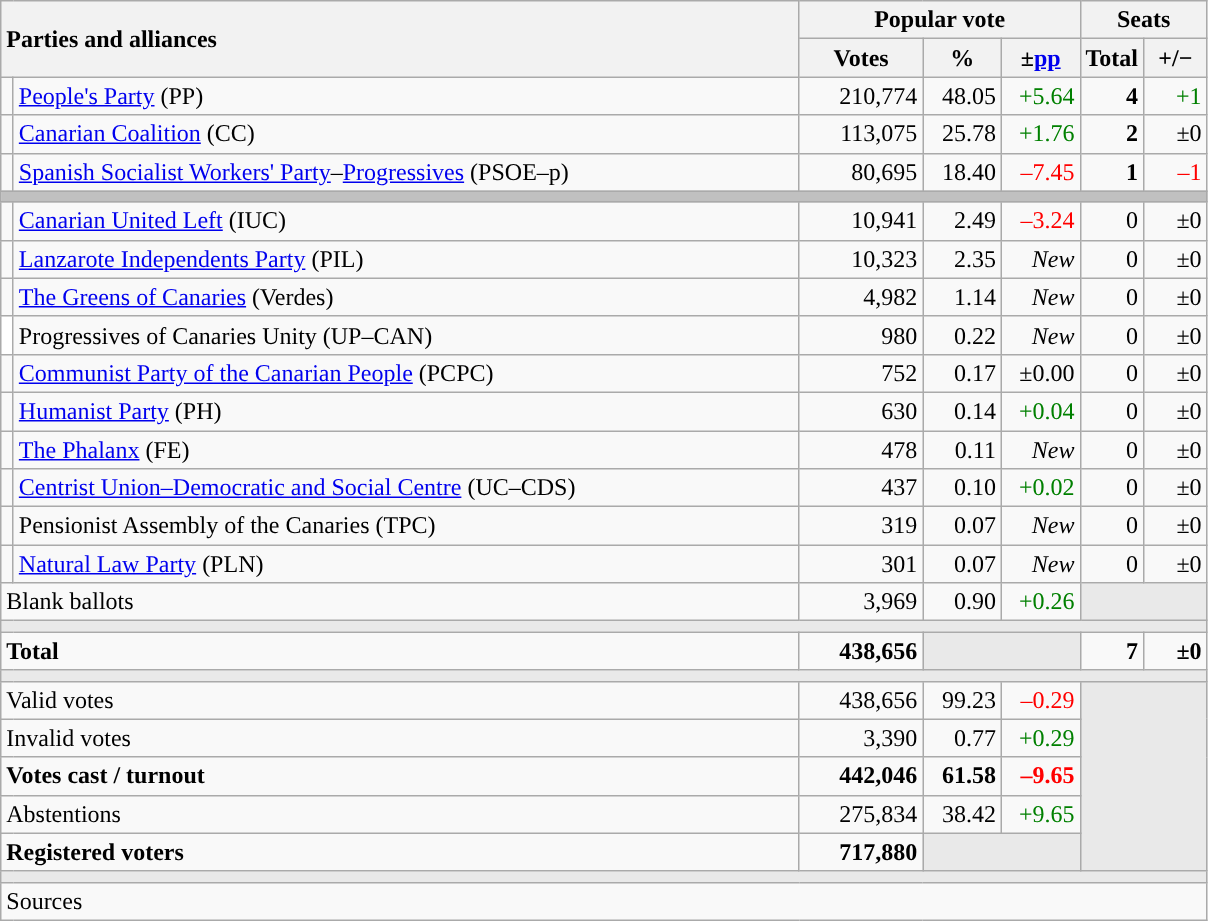<table class="wikitable" style="text-align:right;">
<tr>
<th style="text-align:left;" rowspan="2" colspan="2" width="525">Parties and alliances</th>
<th colspan="3">Popular vote</th>
<th colspan="2">Seats</th>
</tr>
<tr>
<th width="75">Votes</th>
<th width="45">%</th>
<th width="45">±<a href='#'>pp</a></th>
<th width="35">Total</th>
<th width="35">+/−</th>
</tr>
<tr>
<td width="1" style="color:inherit;background:"></td>
<td align="left"><a href='#'>People's Party</a> (PP)</td>
<td>210,774</td>
<td>48.05</td>
<td style="color:green;">+5.64</td>
<td><strong>4</strong></td>
<td style="color:green;">+1</td>
</tr>
<tr>
<td style="color:inherit;background:"></td>
<td align="left"><a href='#'>Canarian Coalition</a> (CC)</td>
<td>113,075</td>
<td>25.78</td>
<td style="color:green;">+1.76</td>
<td><strong>2</strong></td>
<td>±0</td>
</tr>
<tr>
<td style="color:inherit;background:"></td>
<td align="left"><a href='#'>Spanish Socialist Workers' Party</a>–<a href='#'>Progressives</a> (PSOE–p)</td>
<td>80,695</td>
<td>18.40</td>
<td style="color:red;">–7.45</td>
<td><strong>1</strong></td>
<td style="color:red;">–1</td>
</tr>
<tr>
<td colspan="7" bgcolor="#C0C0C0"></td>
</tr>
<tr>
<td style="color:inherit;background:"></td>
<td align="left"><a href='#'>Canarian United Left</a> (IUC)</td>
<td>10,941</td>
<td>2.49</td>
<td style="color:red;">–3.24</td>
<td>0</td>
<td>±0</td>
</tr>
<tr>
<td style="color:inherit;background:"></td>
<td align="left"><a href='#'>Lanzarote Independents Party</a> (PIL)</td>
<td>10,323</td>
<td>2.35</td>
<td><em>New</em></td>
<td>0</td>
<td>±0</td>
</tr>
<tr>
<td style="color:inherit;background:"></td>
<td align="left"><a href='#'>The Greens of Canaries</a> (Verdes)</td>
<td>4,982</td>
<td>1.14</td>
<td><em>New</em></td>
<td>0</td>
<td>±0</td>
</tr>
<tr>
<td bgcolor="white"></td>
<td align="left">Progressives of Canaries Unity (UP–CAN)</td>
<td>980</td>
<td>0.22</td>
<td><em>New</em></td>
<td>0</td>
<td>±0</td>
</tr>
<tr>
<td style="color:inherit;background:"></td>
<td align="left"><a href='#'>Communist Party of the Canarian People</a> (PCPC)</td>
<td>752</td>
<td>0.17</td>
<td>±0.00</td>
<td>0</td>
<td>±0</td>
</tr>
<tr>
<td style="color:inherit;background:"></td>
<td align="left"><a href='#'>Humanist Party</a> (PH)</td>
<td>630</td>
<td>0.14</td>
<td style="color:green;">+0.04</td>
<td>0</td>
<td>±0</td>
</tr>
<tr>
<td style="color:inherit;background:"></td>
<td align="left"><a href='#'>The Phalanx</a> (FE)</td>
<td>478</td>
<td>0.11</td>
<td><em>New</em></td>
<td>0</td>
<td>±0</td>
</tr>
<tr>
<td style="color:inherit;background:"></td>
<td align="left"><a href='#'>Centrist Union–Democratic and Social Centre</a> (UC–CDS)</td>
<td>437</td>
<td>0.10</td>
<td style="color:green;">+0.02</td>
<td>0</td>
<td>±0</td>
</tr>
<tr>
<td style="color:inherit;background:"></td>
<td align="left">Pensionist Assembly of the Canaries (TPC)</td>
<td>319</td>
<td>0.07</td>
<td><em>New</em></td>
<td>0</td>
<td>±0</td>
</tr>
<tr>
<td style="color:inherit;background:"></td>
<td align="left"><a href='#'>Natural Law Party</a> (PLN)</td>
<td>301</td>
<td>0.07</td>
<td><em>New</em></td>
<td>0</td>
<td>±0</td>
</tr>
<tr>
<td align="left" colspan="2">Blank ballots</td>
<td>3,969</td>
<td>0.90</td>
<td style="color:green;">+0.26</td>
<td bgcolor="#E9E9E9" colspan="2"></td>
</tr>
<tr>
<td colspan="7" bgcolor="#E9E9E9"></td>
</tr>
<tr style="font-weight:bold;">
<td align="left" colspan="2">Total</td>
<td>438,656</td>
<td bgcolor="#E9E9E9" colspan="2"></td>
<td>7</td>
<td>±0</td>
</tr>
<tr>
<td colspan="7" bgcolor="#E9E9E9"></td>
</tr>
<tr>
<td align="left" colspan="2">Valid votes</td>
<td>438,656</td>
<td>99.23</td>
<td style="color:red;">–0.29</td>
<td bgcolor="#E9E9E9" colspan="2" rowspan="5"></td>
</tr>
<tr>
<td align="left" colspan="2">Invalid votes</td>
<td>3,390</td>
<td>0.77</td>
<td style="color:green;">+0.29</td>
</tr>
<tr style="font-weight:bold;">
<td align="left" colspan="2">Votes cast / turnout</td>
<td>442,046</td>
<td>61.58</td>
<td style="color:red;">–9.65</td>
</tr>
<tr>
<td align="left" colspan="2">Abstentions</td>
<td>275,834</td>
<td>38.42</td>
<td style="color:green;">+9.65</td>
</tr>
<tr style="font-weight:bold;">
<td align="left" colspan="2">Registered voters</td>
<td>717,880</td>
<td bgcolor="#E9E9E9" colspan="2"></td>
</tr>
<tr>
<td colspan="7" bgcolor="#E9E9E9"></td>
</tr>
<tr>
<td align="left" colspan="7">Sources</td>
</tr>
</table>
